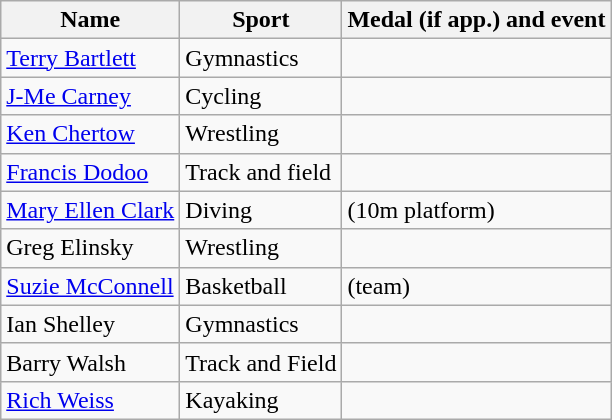<table class="wikitable">
<tr>
<th>Name</th>
<th>Sport</th>
<th>Medal (if app.) and event</th>
</tr>
<tr>
<td> <a href='#'>Terry Bartlett</a></td>
<td>Gymnastics</td>
<td></td>
</tr>
<tr>
<td> <a href='#'>J-Me Carney</a></td>
<td>Cycling</td>
<td></td>
</tr>
<tr>
<td> <a href='#'>Ken Chertow</a></td>
<td>Wrestling</td>
<td></td>
</tr>
<tr>
<td> <a href='#'>Francis Dodoo</a></td>
<td>Track and field</td>
<td></td>
</tr>
<tr>
<td> <a href='#'>Mary Ellen Clark</a></td>
<td>Diving</td>
<td> (10m platform)</td>
</tr>
<tr>
<td> Greg Elinsky</td>
<td>Wrestling</td>
<td></td>
</tr>
<tr>
<td> <a href='#'>Suzie McConnell</a></td>
<td>Basketball</td>
<td> (team)</td>
</tr>
<tr>
<td> Ian Shelley</td>
<td>Gymnastics</td>
<td></td>
</tr>
<tr>
<td> Barry Walsh</td>
<td>Track and Field</td>
<td></td>
</tr>
<tr>
<td> <a href='#'>Rich Weiss</a></td>
<td>Kayaking</td>
<td></td>
</tr>
</table>
